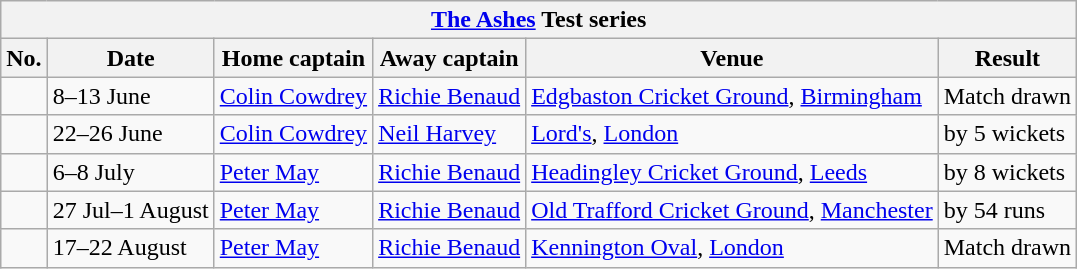<table class="wikitable">
<tr>
<th colspan="9"><a href='#'>The Ashes</a> Test series</th>
</tr>
<tr>
<th>No.</th>
<th>Date</th>
<th>Home captain</th>
<th>Away captain</th>
<th>Venue</th>
<th>Result</th>
</tr>
<tr>
<td></td>
<td>8–13 June</td>
<td><a href='#'>Colin Cowdrey</a></td>
<td><a href='#'>Richie Benaud</a></td>
<td><a href='#'>Edgbaston Cricket Ground</a>, <a href='#'>Birmingham</a></td>
<td>Match drawn</td>
</tr>
<tr>
<td></td>
<td>22–26 June</td>
<td><a href='#'>Colin Cowdrey</a></td>
<td><a href='#'>Neil Harvey</a></td>
<td><a href='#'>Lord's</a>, <a href='#'>London</a></td>
<td> by 5 wickets</td>
</tr>
<tr>
<td></td>
<td>6–8 July</td>
<td><a href='#'>Peter May</a></td>
<td><a href='#'>Richie Benaud</a></td>
<td><a href='#'>Headingley Cricket Ground</a>, <a href='#'>Leeds</a></td>
<td> by 8 wickets</td>
</tr>
<tr>
<td></td>
<td>27 Jul–1 August</td>
<td><a href='#'>Peter May</a></td>
<td><a href='#'>Richie Benaud</a></td>
<td><a href='#'>Old Trafford Cricket Ground</a>, <a href='#'>Manchester</a></td>
<td> by 54 runs</td>
</tr>
<tr>
<td></td>
<td>17–22 August</td>
<td><a href='#'>Peter May</a></td>
<td><a href='#'>Richie Benaud</a></td>
<td><a href='#'>Kennington Oval</a>, <a href='#'>London</a></td>
<td>Match drawn</td>
</tr>
</table>
